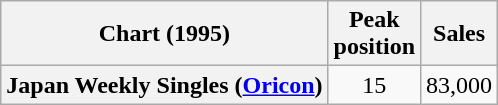<table class="wikitable sortable plainrowheaders" style="text-align:center;">
<tr>
<th scope="col">Chart (1995)</th>
<th scope="col">Peak<br>position</th>
<th scope="col">Sales</th>
</tr>
<tr>
<th scope="row">Japan Weekly Singles (<a href='#'>Oricon</a>)</th>
<td style="text-align:center;">15</td>
<td style="text-align:left;">83,000</td>
</tr>
</table>
